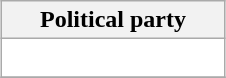<table class="wikitable" style="margin:1em auto;">
<tr>
<th width="70%">Political party</th>
</tr>
<tr style="background-color:#FFFFFF;">
<td align="center"><br>


</td>
</tr>
<tr>
</tr>
</table>
